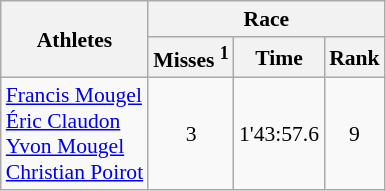<table class="wikitable" border="1" style="font-size:90%">
<tr>
<th rowspan=2>Athletes</th>
<th colspan=3>Race</th>
</tr>
<tr>
<th>Misses <sup>1</sup></th>
<th>Time</th>
<th>Rank</th>
</tr>
<tr>
<td><a href='#'>Francis Mougel</a><br><a href='#'>Éric Claudon</a><br><a href='#'>Yvon Mougel</a><br><a href='#'>Christian Poirot</a></td>
<td align=center>3</td>
<td align=center>1'43:57.6</td>
<td align=center>9</td>
</tr>
</table>
